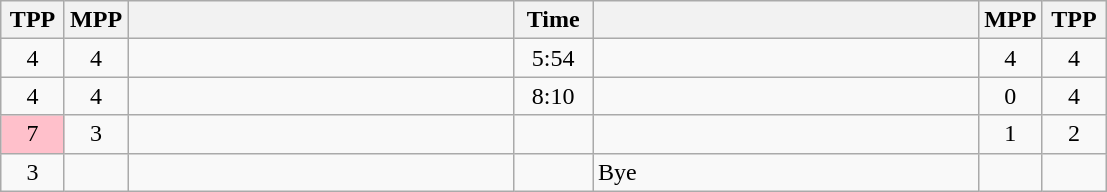<table class="wikitable" style="text-align: center;" |>
<tr>
<th width="35">TPP</th>
<th width="35">MPP</th>
<th width="250"></th>
<th width="45">Time</th>
<th width="250"></th>
<th width="35">MPP</th>
<th width="35">TPP</th>
</tr>
<tr>
<td>4</td>
<td>4</td>
<td style="text-align:left;"></td>
<td>5:54</td>
<td style="text-align:left;"></td>
<td>4</td>
<td>4</td>
</tr>
<tr>
<td>4</td>
<td>4</td>
<td style="text-align:left;"></td>
<td>8:10</td>
<td style="text-align:left;"><strong></strong></td>
<td>0</td>
<td>4</td>
</tr>
<tr>
<td bgcolor=pink>7</td>
<td>3</td>
<td style="text-align:left;"></td>
<td></td>
<td style="text-align:left;"><strong></strong></td>
<td>1</td>
<td>2</td>
</tr>
<tr>
<td>3</td>
<td></td>
<td style="text-align:left;"><strong></strong></td>
<td></td>
<td style="text-align:left;">Bye</td>
<td></td>
<td></td>
</tr>
</table>
